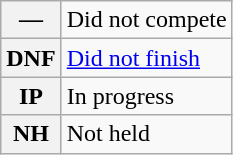<table class="wikitable">
<tr>
<th scope="row">—</th>
<td>Did not compete</td>
</tr>
<tr>
<th scope="row">DNF</th>
<td><a href='#'>Did not finish</a></td>
</tr>
<tr>
<th scope="row">IP</th>
<td>In progress</td>
</tr>
<tr>
<th scope="row">NH</th>
<td>Not held</td>
</tr>
</table>
